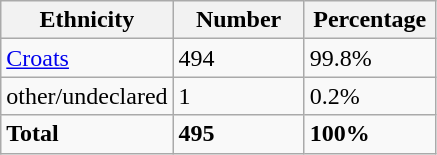<table class="wikitable">
<tr>
<th width="100px">Ethnicity</th>
<th width="80px">Number</th>
<th width="80px">Percentage</th>
</tr>
<tr>
<td><a href='#'>Croats</a></td>
<td>494</td>
<td>99.8%</td>
</tr>
<tr>
<td>other/undeclared</td>
<td>1</td>
<td>0.2%</td>
</tr>
<tr>
<td><strong>Total</strong></td>
<td><strong>495</strong></td>
<td><strong>100%</strong></td>
</tr>
</table>
